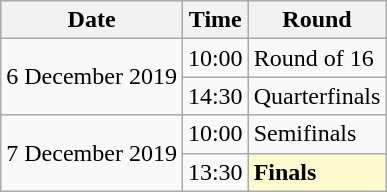<table class="wikitable">
<tr>
<th>Date</th>
<th>Time</th>
<th>Round</th>
</tr>
<tr>
<td rowspan="2">6 December 2019</td>
<td>10:00</td>
<td>Round of 16</td>
</tr>
<tr>
<td>14:30</td>
<td>Quarterfinals</td>
</tr>
<tr>
<td rowspan="2">7 December 2019</td>
<td>10:00</td>
<td>Semifinals</td>
</tr>
<tr>
<td>13:30</td>
<td style="background:lemonchiffon;"><strong>Finals</strong></td>
</tr>
</table>
